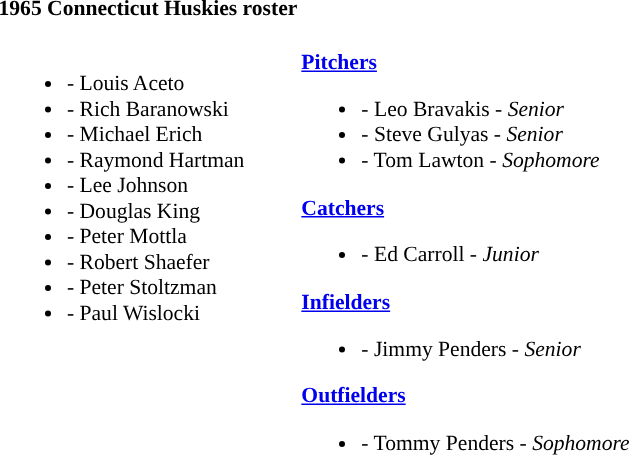<table class="toccolours" style="border-collapse:collapse; font-size:90%;">
<tr>
<td colspan="9"><div><strong>1965 Connecticut Huskies roster</strong></div></td>
</tr>
<tr>
</tr>
<tr>
<td width="03"> </td>
<td valign="top"><br><ul><li>- Louis Aceto</li><li>- Rich Baranowski</li><li>- Michael Erich</li><li>- Raymond Hartman</li><li>- Lee Johnson</li><li>- Douglas King</li><li>- Peter Mottla</li><li>- Robert Shaefer</li><li>- Peter Stoltzman</li><li>- Paul Wislocki</li></ul></td>
<td width="15"> </td>
<td valign="top"></td>
<td width="15"> </td>
<td valign="top"><br><strong><a href='#'>Pitchers</a></strong><ul><li>- Leo Bravakis - <em>Senior</em></li><li>- Steve Gulyas - <em>Senior</em></li><li>- Tom Lawton - <em>Sophomore</em></li></ul><strong><a href='#'>Catchers</a></strong><ul><li>- Ed Carroll - <em>Junior</em></li></ul><strong><a href='#'>Infielders</a></strong><ul><li>- Jimmy Penders - <em>Senior</em></li></ul><strong><a href='#'>Outfielders</a></strong><ul><li>- Tommy Penders - <em>Sophomore</em></li></ul></td>
<td width="25"> </td>
</tr>
</table>
